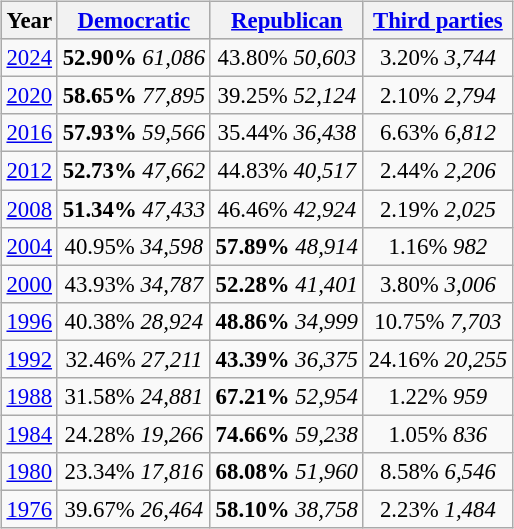<table class="wikitable"  style="float:right; margin:1em; font-size:95%;">
<tr style="background:lightgrey;">
<th>Year</th>
<th><a href='#'>Democratic</a></th>
<th><a href='#'>Republican</a></th>
<th><a href='#'>Third parties</a></th>
</tr>
<tr>
<td align="center" ><a href='#'>2024</a></td>
<td align="center" ><strong>52.90%</strong> <em>61,086</em></td>
<td align="center" >43.80% <em>50,603</em></td>
<td align="center" >3.20% <em>3,744</em></td>
</tr>
<tr>
<td align="center" ><a href='#'>2020</a></td>
<td align="center" ><strong>58.65%</strong> <em>77,895</em></td>
<td align="center" >39.25% <em>52,124</em></td>
<td align="center" >2.10% <em>2,794</em></td>
</tr>
<tr>
<td align="center" ><a href='#'>2016</a></td>
<td align="center" ><strong>57.93%</strong> <em>59,566</em></td>
<td align="center" >35.44% <em>36,438</em></td>
<td align="center" >6.63% <em>6,812</em></td>
</tr>
<tr>
<td align="center" ><a href='#'>2012</a></td>
<td align="center" ><strong>52.73%</strong> <em>47,662</em></td>
<td align="center" >44.83% <em>40,517</em></td>
<td align="center" >2.44% <em>2,206</em></td>
</tr>
<tr>
<td align="center" ><a href='#'>2008</a></td>
<td align="center" ><strong>51.34%</strong> <em>47,433</em></td>
<td align="center" >46.46% <em>42,924</em></td>
<td align="center" >2.19% <em>2,025</em></td>
</tr>
<tr>
<td align="center" ><a href='#'>2004</a></td>
<td align="center" >40.95% <em>34,598</em></td>
<td align="center" ><strong>57.89%</strong> <em>48,914</em></td>
<td align="center" >1.16% <em>982</em></td>
</tr>
<tr>
<td align="center" ><a href='#'>2000</a></td>
<td align="center" >43.93% <em>34,787</em></td>
<td align="center" ><strong>52.28%</strong> <em>41,401</em></td>
<td align="center" >3.80% <em>3,006</em></td>
</tr>
<tr>
<td align="center" ><a href='#'>1996</a></td>
<td align="center" >40.38% <em>28,924</em></td>
<td align="center" ><strong>48.86%</strong> <em>34,999</em></td>
<td align="center" >10.75% <em>7,703</em></td>
</tr>
<tr>
<td align="center" ><a href='#'>1992</a></td>
<td align="center" >32.46% <em>27,211</em></td>
<td align="center" ><strong>43.39%</strong> <em>36,375</em></td>
<td align="center" >24.16% <em>20,255</em></td>
</tr>
<tr>
<td align="center" ><a href='#'>1988</a></td>
<td align="center" >31.58% <em>24,881</em></td>
<td align="center" ><strong>67.21%</strong> <em>52,954</em></td>
<td align="center" >1.22% <em>959</em></td>
</tr>
<tr>
<td align="center" ><a href='#'>1984</a></td>
<td align="center" >24.28% <em>19,266</em></td>
<td align="center" ><strong>74.66%</strong> <em>59,238</em></td>
<td align="center" >1.05% <em>836</em></td>
</tr>
<tr>
<td align="center" ><a href='#'>1980</a></td>
<td align="center" >23.34% <em>17,816</em></td>
<td align="center" ><strong>68.08%</strong> <em>51,960</em></td>
<td align="center" >8.58% <em>6,546</em></td>
</tr>
<tr>
<td align="center" ><a href='#'>1976</a></td>
<td align="center" >39.67% <em>26,464</em></td>
<td align="center" ><strong>58.10%</strong> <em>38,758</em></td>
<td align="center" >2.23% <em>1,484</em></td>
</tr>
</table>
